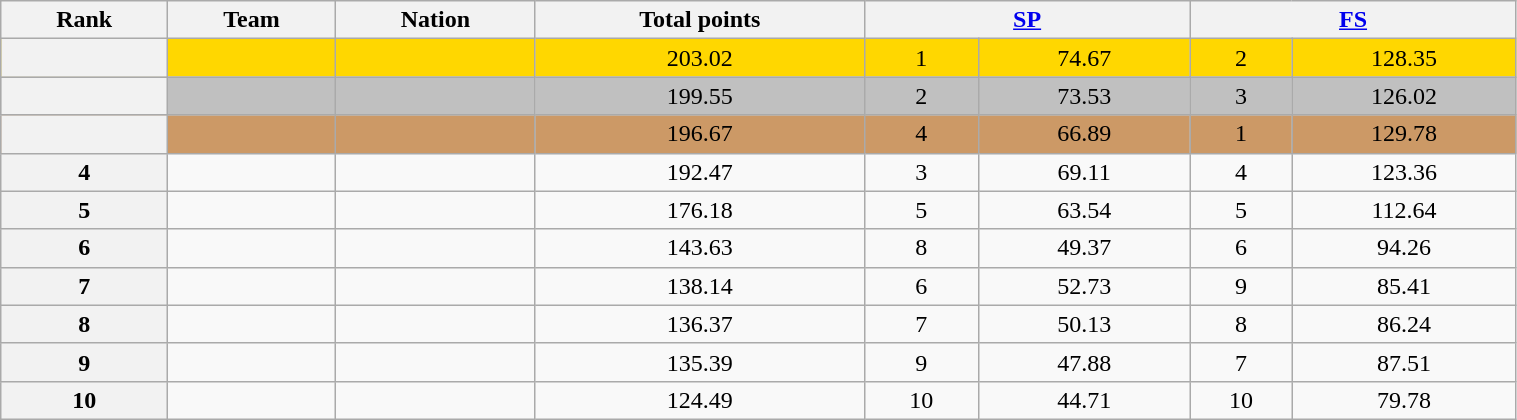<table class="wikitable sortable" style="text-align:center;" width="80%">
<tr>
<th scope="col">Rank</th>
<th scope="col">Team</th>
<th scope="col">Nation</th>
<th scope="col">Total points</th>
<th scope="col" colspan="2" width="80px"><a href='#'>SP</a></th>
<th scope="col" colspan="2" width="80px"><a href='#'>FS</a></th>
</tr>
<tr bgcolor="gold">
<th scope="row"></th>
<td align="left"></td>
<td align="left"></td>
<td>203.02</td>
<td>1</td>
<td>74.67</td>
<td>2</td>
<td>128.35</td>
</tr>
<tr bgcolor="silver">
<th scope="row"></th>
<td align="left"></td>
<td align="left"></td>
<td>199.55</td>
<td>2</td>
<td>73.53</td>
<td>3</td>
<td>126.02</td>
</tr>
<tr bgcolor="cc9966">
<th scope="row"></th>
<td align="left"></td>
<td align="left"></td>
<td>196.67</td>
<td>4</td>
<td>66.89</td>
<td>1</td>
<td>129.78</td>
</tr>
<tr>
<th scope="row">4</th>
<td align="left"></td>
<td align="left"></td>
<td>192.47</td>
<td>3</td>
<td>69.11</td>
<td>4</td>
<td>123.36</td>
</tr>
<tr>
<th scope="row">5</th>
<td align="left"></td>
<td align="left"></td>
<td>176.18</td>
<td>5</td>
<td>63.54</td>
<td>5</td>
<td>112.64</td>
</tr>
<tr>
<th scope="row">6</th>
<td align="left"></td>
<td align="left"></td>
<td>143.63</td>
<td>8</td>
<td>49.37</td>
<td>6</td>
<td>94.26</td>
</tr>
<tr>
<th scope="row">7</th>
<td align="left"></td>
<td align="left"></td>
<td>138.14</td>
<td>6</td>
<td>52.73</td>
<td>9</td>
<td>85.41</td>
</tr>
<tr>
<th scope="row">8</th>
<td align="left"></td>
<td align="left"></td>
<td>136.37</td>
<td>7</td>
<td>50.13</td>
<td>8</td>
<td>86.24</td>
</tr>
<tr>
<th scope="row">9</th>
<td align="left"></td>
<td align="left"></td>
<td>135.39</td>
<td>9</td>
<td>47.88</td>
<td>7</td>
<td>87.51</td>
</tr>
<tr>
<th scope="row">10</th>
<td align="left"></td>
<td align="left"></td>
<td>124.49</td>
<td>10</td>
<td>44.71</td>
<td>10</td>
<td>79.78</td>
</tr>
</table>
